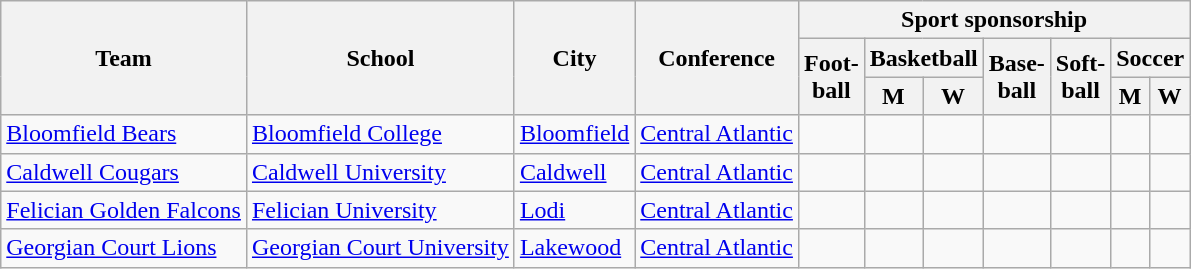<table class="sortable wikitable">
<tr>
<th rowspan=3>Team</th>
<th rowspan=3>School</th>
<th rowspan=3>City</th>
<th rowspan=3>Conference</th>
<th colspan=7>Sport sponsorship</th>
</tr>
<tr>
<th ! rowspan=2>Foot-<br>ball</th>
<th colspan=2>Basketball</th>
<th rowspan=2>Base-<br>ball</th>
<th rowspan=2>Soft-<br>ball</th>
<th colspan=2>Soccer</th>
</tr>
<tr>
<th>M</th>
<th>W</th>
<th>M</th>
<th>W</th>
</tr>
<tr>
<td><a href='#'>Bloomfield Bears</a></td>
<td><a href='#'>Bloomfield College</a></td>
<td><a href='#'>Bloomfield</a></td>
<td><a href='#'>Central Atlantic</a></td>
<td></td>
<td></td>
<td></td>
<td></td>
<td></td>
<td></td>
<td></td>
</tr>
<tr>
<td><a href='#'>Caldwell Cougars</a></td>
<td><a href='#'>Caldwell University</a></td>
<td><a href='#'>Caldwell</a></td>
<td><a href='#'>Central Atlantic</a></td>
<td></td>
<td></td>
<td></td>
<td></td>
<td></td>
<td></td>
<td></td>
</tr>
<tr>
<td><a href='#'>Felician Golden Falcons</a></td>
<td><a href='#'>Felician University</a></td>
<td><a href='#'>Lodi</a></td>
<td><a href='#'>Central Atlantic</a></td>
<td></td>
<td></td>
<td></td>
<td></td>
<td></td>
<td></td>
<td></td>
</tr>
<tr>
<td><a href='#'>Georgian Court Lions</a></td>
<td><a href='#'>Georgian Court University</a></td>
<td><a href='#'>Lakewood</a></td>
<td><a href='#'>Central Atlantic</a></td>
<td></td>
<td></td>
<td></td>
<td></td>
<td></td>
<td></td>
<td></td>
</tr>
</table>
